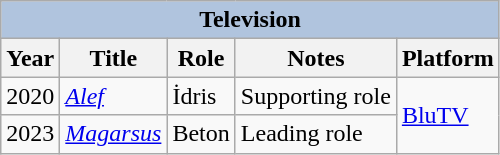<table class="wikitable">
<tr>
<th colspan="5" style="background:LightSteelBlue">Television</th>
</tr>
<tr>
<th>Year</th>
<th>Title</th>
<th>Role</th>
<th>Notes</th>
<th>Platform</th>
</tr>
<tr>
<td>2020</td>
<td><em><a href='#'>Alef</a></em></td>
<td>İdris</td>
<td>Supporting role</td>
<td rowspan="2"><a href='#'>BluTV</a></td>
</tr>
<tr>
<td>2023</td>
<td><em><a href='#'>Magarsus</a></em></td>
<td>Beton</td>
<td>Leading role</td>
</tr>
</table>
